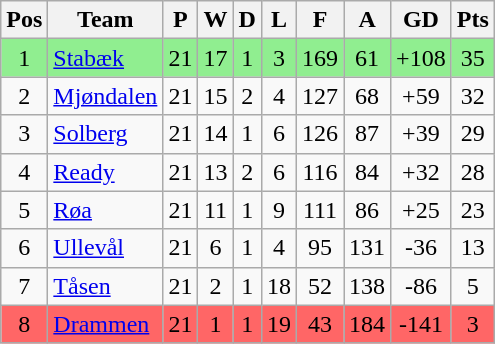<table class="wikitable sortable" style="text-align: center;">
<tr>
<th>Pos</th>
<th>Team</th>
<th>P</th>
<th>W</th>
<th>D</th>
<th>L</th>
<th>F</th>
<th>A</th>
<th>GD</th>
<th>Pts</th>
</tr>
<tr style="background:#90EE90;">
<td>1</td>
<td align="left"><a href='#'>Stabæk</a></td>
<td>21</td>
<td>17</td>
<td>1</td>
<td>3</td>
<td>169</td>
<td>61</td>
<td>+108</td>
<td>35</td>
</tr>
<tr>
<td>2</td>
<td align="left"><a href='#'>Mjøndalen</a></td>
<td>21</td>
<td>15</td>
<td>2</td>
<td>4</td>
<td>127</td>
<td>68</td>
<td>+59</td>
<td>32</td>
</tr>
<tr>
<td>3</td>
<td align="left"><a href='#'>Solberg</a></td>
<td>21</td>
<td>14</td>
<td>1</td>
<td>6</td>
<td>126</td>
<td>87</td>
<td>+39</td>
<td>29</td>
</tr>
<tr>
<td>4</td>
<td align="left"><a href='#'>Ready</a></td>
<td>21</td>
<td>13</td>
<td>2</td>
<td>6</td>
<td>116</td>
<td>84</td>
<td>+32</td>
<td>28</td>
</tr>
<tr>
<td>5</td>
<td align="left"><a href='#'>Røa</a></td>
<td>21</td>
<td>11</td>
<td>1</td>
<td>9</td>
<td>111</td>
<td>86</td>
<td>+25</td>
<td>23</td>
</tr>
<tr>
<td>6</td>
<td align="left"><a href='#'>Ullevål</a></td>
<td>21</td>
<td>6</td>
<td>1</td>
<td>4</td>
<td>95</td>
<td>131</td>
<td>-36</td>
<td>13</td>
</tr>
<tr>
<td>7</td>
<td align="left"><a href='#'>Tåsen</a></td>
<td>21</td>
<td>2</td>
<td>1</td>
<td>18</td>
<td>52</td>
<td>138</td>
<td>-86</td>
<td>5</td>
</tr>
<tr style="background:#FF6666;">
<td>8</td>
<td align="left"><a href='#'>Drammen</a></td>
<td>21</td>
<td>1</td>
<td>1</td>
<td>19</td>
<td>43</td>
<td>184</td>
<td>-141</td>
<td>3</td>
</tr>
</table>
